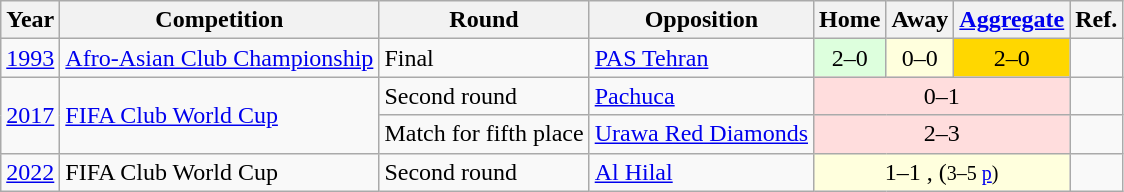<table class="sortable plainrowheaders wikitable">
<tr>
<th scope="col">Year</th>
<th scope="col">Competition</th>
<th scope="col">Round</th>
<th scope="col">Opposition</th>
<th scope="col">Home</th>
<th scope="col">Away</th>
<th scope="col"><a href='#'>Aggregate</a></th>
<th scope="col">Ref.</th>
</tr>
<tr>
<td style="text-align:center;"><a href='#'>1993</a></td>
<td><a href='#'>Afro-Asian Club Championship</a></td>
<td>Final</td>
<td align="left"> <a href='#'>PAS Tehran</a></td>
<td style="background:#dfd; text-align:center">2–0</td>
<td style="background:#ffd; text-align:center">0–0</td>
<td style="text-align:center; background:gold;">2–0</td>
<td></td>
</tr>
<tr>
<td rowspan="2" style="text-align:center; "><a href='#'>2017</a></td>
<td rowspan="2"><a href='#'>FIFA Club World Cup</a></td>
<td>Second round</td>
<td> <a href='#'>Pachuca</a></td>
<td colspan="3" style="text-align:center; background:#fdd;">0–1 </td>
<td style="text-align:center; "></td>
</tr>
<tr>
<td>Match for fifth place</td>
<td> <a href='#'>Urawa Red Diamonds</a></td>
<td colspan="3" style="text-align:center; background:#fdd;">2–3</td>
<td style="text-align:center; "></td>
</tr>
<tr>
<td style="text-align:center;"><a href='#'>2022</a></td>
<td>FIFA Club World Cup</td>
<td>Second round</td>
<td> <a href='#'>Al Hilal</a></td>
<td colspan="3" style="background:#ffd; text-align:center">1–1 , (<small>3–5 <a href='#'>p</a>)</small></td>
<td></td>
</tr>
</table>
